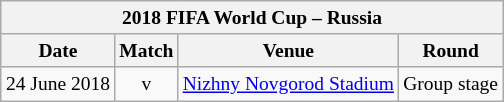<table class="wikitable" style="margin:1em auto 1em auto; text-align:center; font-size:small;">
<tr>
<th colspan=4>2018 FIFA World Cup – Russia</th>
</tr>
<tr>
<th>Date</th>
<th>Match</th>
<th>Venue</th>
<th>Round</th>
</tr>
<tr>
<td>24 June 2018</td>
<td> v </td>
<td><a href='#'>Nizhny Novgorod Stadium</a></td>
<td>Group stage</td>
</tr>
</table>
